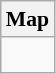<table class="wikitable" style="font-size:90%;">
<tr>
<th colspan="6">Map</th>
</tr>
<tr>
<td colspan="6"><div><br> 







</div></td>
</tr>
</table>
